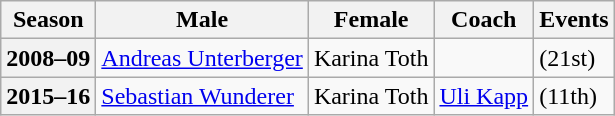<table class="wikitable">
<tr>
<th scope="col">Season</th>
<th scope="col">Male</th>
<th scope="col">Female</th>
<th scope="col">Coach</th>
<th scope="col">Events</th>
</tr>
<tr>
<th scope="row">2008–09</th>
<td><a href='#'>Andreas Unterberger</a></td>
<td>Karina Toth</td>
<td></td>
<td> (21st)</td>
</tr>
<tr>
<th scope="row">2015–16</th>
<td><a href='#'>Sebastian Wunderer</a></td>
<td>Karina Toth</td>
<td><a href='#'>Uli Kapp</a></td>
<td> (11th)</td>
</tr>
</table>
